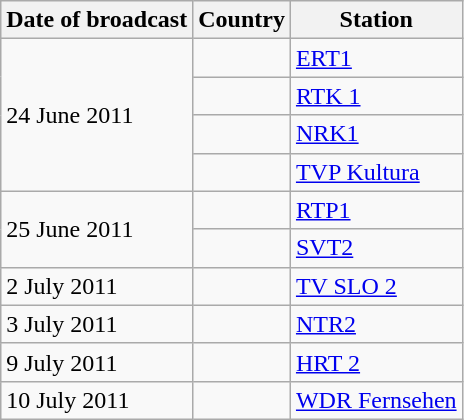<table class="wikitable sortable">
<tr>
<th>Date of broadcast</th>
<th>Country</th>
<th>Station</th>
</tr>
<tr>
<td rowspan="4">24 June 2011</td>
<td></td>
<td><a href='#'>ERT1</a></td>
</tr>
<tr>
<td></td>
<td><a href='#'>RTK 1</a></td>
</tr>
<tr>
<td></td>
<td><a href='#'>NRK1</a></td>
</tr>
<tr>
<td></td>
<td><a href='#'>TVP Kultura</a></td>
</tr>
<tr>
<td rowspan="2">25 June 2011</td>
<td></td>
<td><a href='#'>RTP1</a></td>
</tr>
<tr>
<td></td>
<td><a href='#'>SVT2</a></td>
</tr>
<tr>
<td>2 July 2011</td>
<td></td>
<td><a href='#'>TV SLO 2</a></td>
</tr>
<tr>
<td>3 July 2011</td>
<td></td>
<td><a href='#'>NTR2</a></td>
</tr>
<tr>
<td>9 July 2011</td>
<td></td>
<td><a href='#'>HRT 2</a></td>
</tr>
<tr>
<td>10 July 2011</td>
<td></td>
<td><a href='#'>WDR Fernsehen</a></td>
</tr>
</table>
